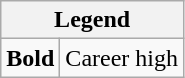<table class="wikitable mw-collapsible mw-collapsed">
<tr>
<th colspan="2">Legend</th>
</tr>
<tr>
<td><strong>Bold</strong></td>
<td>Career high</td>
</tr>
</table>
